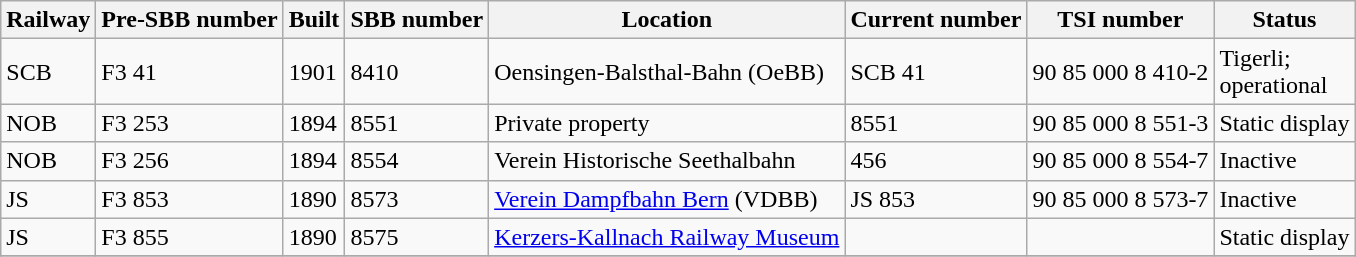<table class="wikitable">
<tr>
<th>Railway</th>
<th>Pre-SBB number</th>
<th>Built</th>
<th>SBB number</th>
<th>Location</th>
<th>Current number</th>
<th>TSI number</th>
<th>Status</th>
</tr>
<tr>
<td>SCB</td>
<td>F3 41</td>
<td>1901</td>
<td>8410</td>
<td>Oensingen-Balsthal-Bahn (OeBB)</td>
<td>SCB 41</td>
<td>90 85 000 8 410-2</td>
<td>Tigerli;<br>operational</td>
</tr>
<tr>
<td>NOB</td>
<td>F3 253</td>
<td>1894</td>
<td>8551</td>
<td>Private property</td>
<td>8551</td>
<td>90 85 000 8 551-3</td>
<td>Static display</td>
</tr>
<tr>
<td>NOB</td>
<td>F3 256</td>
<td>1894</td>
<td>8554</td>
<td>Verein Historische Seethalbahn</td>
<td>456</td>
<td>90 85 000 8 554-7</td>
<td>Inactive</td>
</tr>
<tr>
<td>JS</td>
<td>F3 853</td>
<td>1890</td>
<td>8573</td>
<td><a href='#'>Verein Dampfbahn Bern</a> (VDBB)</td>
<td>JS 853</td>
<td>90 85 000 8 573-7</td>
<td>Inactive</td>
</tr>
<tr>
<td>JS</td>
<td>F3 855</td>
<td>1890</td>
<td>8575</td>
<td><a href='#'>Kerzers-Kallnach Railway Museum</a></td>
<td></td>
<td></td>
<td>Static display</td>
</tr>
<tr>
</tr>
</table>
